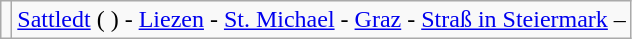<table class="wikitable">
<tr>
<td align="center"></td>
<td> <a href='#'>Sattledt</a> ( ) - <a href='#'>Liezen</a> - <a href='#'>St. Michael</a> - <a href='#'>Graz</a> - <a href='#'>Straß in Steiermark</a> –  </td>
</tr>
</table>
